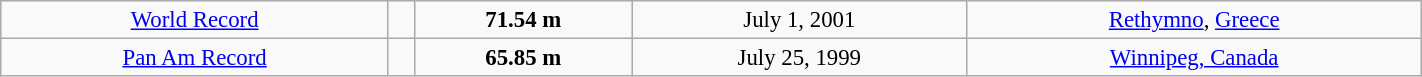<table class="wikitable" style=" text-align:center; font-size:95%;" width="75%">
<tr>
<td><a href='#'>World Record</a></td>
<td></td>
<td><strong>71.54 m </strong></td>
<td>July 1, 2001</td>
<td> <a href='#'>Rethymno</a>, <a href='#'>Greece</a></td>
</tr>
<tr>
<td><a href='#'>Pan Am Record</a></td>
<td></td>
<td><strong>65.85 m </strong></td>
<td>July 25, 1999</td>
<td> <a href='#'>Winnipeg, Canada</a></td>
</tr>
</table>
